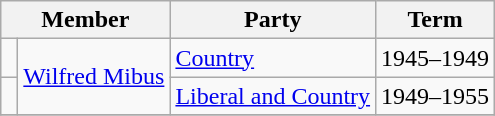<table class="wikitable">
<tr>
<th colspan="2">Member</th>
<th>Party</th>
<th>Term</th>
</tr>
<tr>
<td> </td>
<td rowspan="2"><a href='#'>Wilfred Mibus</a></td>
<td><a href='#'>Country</a></td>
<td>1945–1949</td>
</tr>
<tr>
<td> </td>
<td><a href='#'>Liberal and Country</a></td>
<td>1949–1955</td>
</tr>
<tr>
</tr>
</table>
